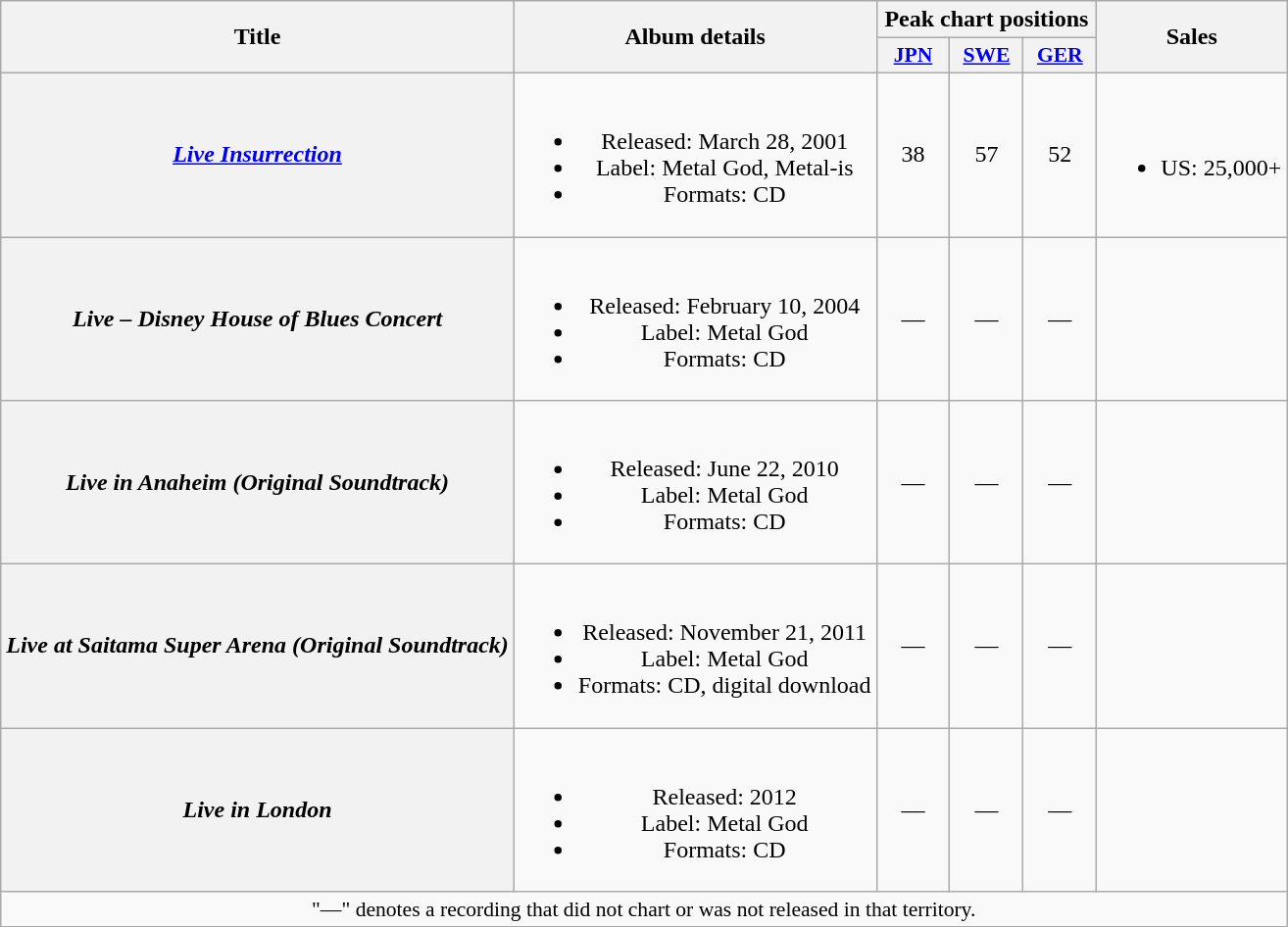<table class="wikitable plainrowheaders" style="text-align:center;">
<tr>
<th scope="col" rowspan="2">Title</th>
<th scope="col" rowspan="2">Album details</th>
<th scope="col" colspan="3">Peak chart positions</th>
<th scope="col" rowspan="2">Sales</th>
</tr>
<tr>
<th scope="col" style="width:3em;font-size:90%;"><a href='#'>JPN</a><br></th>
<th scope="col" style="width:3em;font-size:90%;"><a href='#'>SWE</a><br></th>
<th scope="col" style="width:3em;font-size:90%;"><a href='#'>GER</a><br></th>
</tr>
<tr>
<th scope="row"><em><a href='#'>Live Insurrection</a></em></th>
<td><br><ul><li>Released: March 28, 2001</li><li>Label: Metal God, Metal-is</li><li>Formats: CD</li></ul></td>
<td>38</td>
<td>57</td>
<td>52</td>
<td><br><ul><li>US: 25,000+</li></ul></td>
</tr>
<tr>
<th scope="row"><em>Live – Disney House of Blues Concert</em></th>
<td><br><ul><li>Released: February 10, 2004</li><li>Label: Metal God</li><li>Formats: CD</li></ul></td>
<td>—</td>
<td>—</td>
<td>—</td>
<td></td>
</tr>
<tr>
<th scope="row"><em>Live in Anaheim (Original Soundtrack)</em></th>
<td><br><ul><li>Released: June 22, 2010</li><li>Label: Metal God</li><li>Formats: CD</li></ul></td>
<td>—</td>
<td>—</td>
<td>—</td>
<td></td>
</tr>
<tr>
<th scope="row"><em>Live at Saitama Super Arena (Original Soundtrack)</em></th>
<td><br><ul><li>Released: November 21, 2011</li><li>Label: Metal God</li><li>Formats: CD, digital download</li></ul></td>
<td>—</td>
<td>—</td>
<td>—</td>
<td></td>
</tr>
<tr>
<th scope="row"><em>Live in London</em></th>
<td><br><ul><li>Released: 2012</li><li>Label: Metal God</li><li>Formats: CD</li></ul></td>
<td>—</td>
<td>—</td>
<td>—</td>
<td></td>
</tr>
<tr>
<td colspan="15" style="font-size:90%">"—" denotes a recording that did not chart or was not released in that territory.</td>
</tr>
</table>
